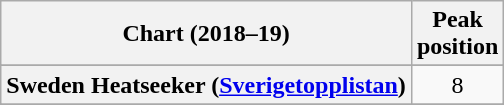<table class="wikitable sortable plainrowheaders" style="text-align:left;">
<tr>
<th scope="col">Chart (2018–19)</th>
<th scope="col">Peak<br>position</th>
</tr>
<tr>
</tr>
<tr>
</tr>
<tr>
<th scope="row">Sweden Heatseeker (<a href='#'>Sverigetopplistan</a>)</th>
<td align="center">8</td>
</tr>
<tr>
</tr>
<tr>
</tr>
<tr>
</tr>
<tr>
</tr>
<tr>
</tr>
</table>
